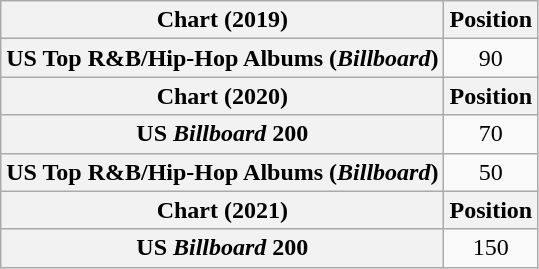<table class="wikitable plainrowheaders" style="text-align:center">
<tr>
<th scope="col">Chart (2019)</th>
<th scope="col">Position</th>
</tr>
<tr>
<th scope="row">US Top R&B/Hip-Hop Albums (<em>Billboard</em>)</th>
<td>90</td>
</tr>
<tr>
<th scope="col">Chart (2020)</th>
<th scope="col">Position</th>
</tr>
<tr>
<th scope="row">US <em>Billboard</em> 200</th>
<td>70</td>
</tr>
<tr>
<th scope="row">US Top R&B/Hip-Hop Albums (<em>Billboard</em>)</th>
<td>50</td>
</tr>
<tr>
<th scope="col">Chart (2021)</th>
<th scope="col">Position</th>
</tr>
<tr>
<th scope="row">US <em>Billboard</em> 200</th>
<td>150</td>
</tr>
</table>
